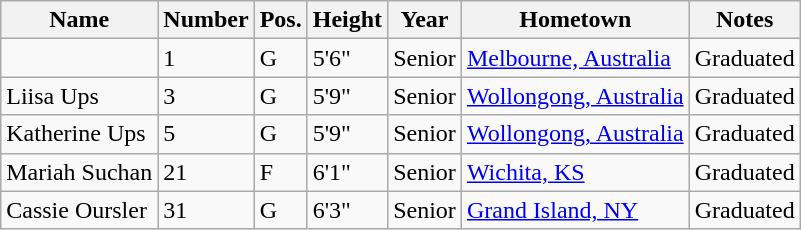<table class="wikitable sortable" border="1">
<tr>
<th>Name</th>
<th>Number</th>
<th>Pos.</th>
<th>Height</th>
<th>Year</th>
<th>Hometown</th>
<th class="unsortable">Notes</th>
</tr>
<tr>
<td></td>
<td>1</td>
<td>G</td>
<td>5'6"</td>
<td>Senior</td>
<td><a href='#'>Melbourne, Australia</a></td>
<td>Graduated</td>
</tr>
<tr>
<td>Liisa Ups</td>
<td>3</td>
<td>G</td>
<td>5'9"</td>
<td>Senior</td>
<td><a href='#'>Wollongong, Australia</a></td>
<td>Graduated</td>
</tr>
<tr>
<td>Katherine Ups</td>
<td>5</td>
<td>G</td>
<td>5'9"</td>
<td>Senior</td>
<td><a href='#'>Wollongong, Australia</a></td>
<td>Graduated</td>
</tr>
<tr>
<td>Mariah Suchan</td>
<td>21</td>
<td>F</td>
<td>6'1"</td>
<td>Senior</td>
<td><a href='#'>Wichita, KS</a></td>
<td>Graduated</td>
</tr>
<tr>
<td>Cassie Oursler</td>
<td>31</td>
<td>G</td>
<td>6'3"</td>
<td>Senior</td>
<td><a href='#'>Grand Island, NY</a></td>
<td>Graduated</td>
</tr>
</table>
